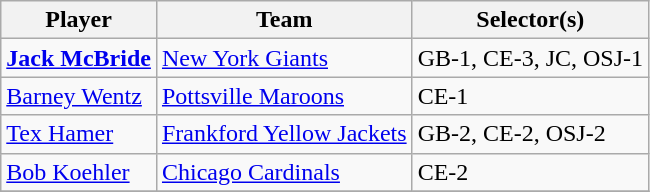<table class="wikitable" style="text-align:left;">
<tr>
<th>Player</th>
<th>Team</th>
<th>Selector(s)</th>
</tr>
<tr>
<td><strong><a href='#'>Jack McBride</a></strong></td>
<td><a href='#'>New York Giants</a></td>
<td>GB-1, CE-3, JC, OSJ-1</td>
</tr>
<tr>
<td><a href='#'>Barney Wentz</a></td>
<td><a href='#'>Pottsville Maroons</a></td>
<td>CE-1</td>
</tr>
<tr>
<td><a href='#'>Tex Hamer</a></td>
<td><a href='#'>Frankford Yellow Jackets</a></td>
<td>GB-2, CE-2, OSJ-2</td>
</tr>
<tr>
<td><a href='#'>Bob Koehler</a></td>
<td><a href='#'>Chicago Cardinals</a></td>
<td>CE-2</td>
</tr>
<tr>
</tr>
</table>
